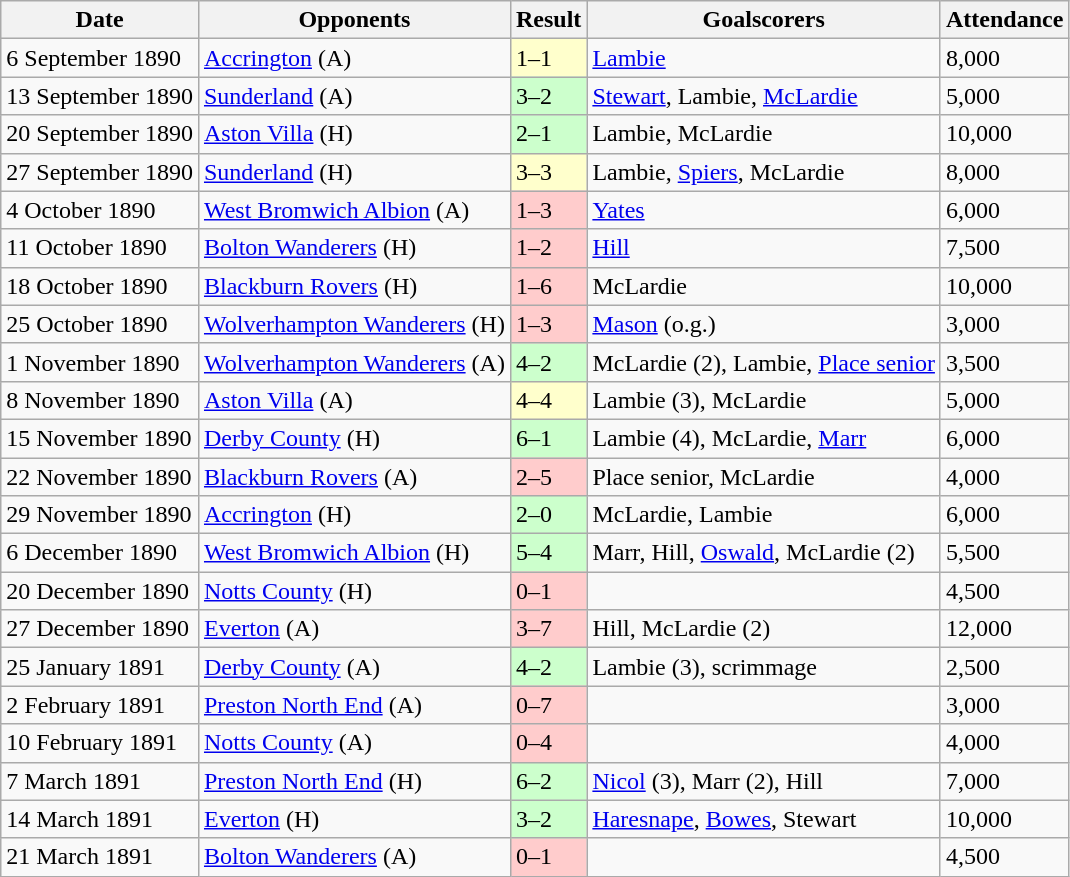<table class="wikitable">
<tr>
<th>Date</th>
<th>Opponents</th>
<th>Result</th>
<th>Goalscorers</th>
<th>Attendance</th>
</tr>
<tr>
<td>6 September 1890</td>
<td><a href='#'>Accrington</a> (A)</td>
<td bgcolor="#ffffcc">1–1</td>
<td><a href='#'>Lambie</a></td>
<td>8,000</td>
</tr>
<tr>
<td>13 September 1890</td>
<td><a href='#'>Sunderland</a> (A)</td>
<td bgcolor="ccffcc">3–2</td>
<td><a href='#'>Stewart</a>, Lambie, <a href='#'>McLardie</a></td>
<td>5,000</td>
</tr>
<tr>
<td>20 September 1890</td>
<td><a href='#'>Aston Villa</a> (H)</td>
<td bgcolor="ccffcc">2–1</td>
<td>Lambie, McLardie</td>
<td>10,000</td>
</tr>
<tr>
<td>27 September 1890</td>
<td><a href='#'>Sunderland</a> (H)</td>
<td bgcolor="#ffffcc">3–3</td>
<td>Lambie, <a href='#'>Spiers</a>, McLardie</td>
<td>8,000</td>
</tr>
<tr>
<td>4 October 1890</td>
<td><a href='#'>West Bromwich Albion</a> (A)</td>
<td bgcolor="ffcccc">1–3</td>
<td><a href='#'>Yates</a></td>
<td>6,000</td>
</tr>
<tr>
<td>11 October 1890</td>
<td><a href='#'>Bolton Wanderers</a> (H)</td>
<td bgcolor="ffcccc">1–2</td>
<td><a href='#'>Hill</a></td>
<td>7,500</td>
</tr>
<tr>
<td>18 October 1890</td>
<td><a href='#'>Blackburn Rovers</a> (H)</td>
<td bgcolor="ffcccc">1–6</td>
<td>McLardie</td>
<td>10,000</td>
</tr>
<tr>
<td>25 October 1890</td>
<td><a href='#'>Wolverhampton Wanderers</a> (H)</td>
<td bgcolor="ffcccc">1–3</td>
<td><a href='#'>Mason</a> (o.g.)</td>
<td>3,000</td>
</tr>
<tr>
<td>1 November 1890</td>
<td><a href='#'>Wolverhampton Wanderers</a> (A)</td>
<td bgcolor="ccffcc">4–2</td>
<td>McLardie (2), Lambie, <a href='#'>Place senior</a></td>
<td>3,500</td>
</tr>
<tr>
<td>8 November 1890</td>
<td><a href='#'>Aston Villa</a> (A)</td>
<td bgcolor="#ffffcc">4–4</td>
<td>Lambie (3), McLardie</td>
<td>5,000</td>
</tr>
<tr>
<td>15 November 1890</td>
<td><a href='#'>Derby County</a> (H)</td>
<td bgcolor="ccffcc">6–1</td>
<td>Lambie (4), McLardie, <a href='#'>Marr</a></td>
<td>6,000</td>
</tr>
<tr>
<td>22 November 1890</td>
<td><a href='#'>Blackburn Rovers</a> (A)</td>
<td bgcolor="ffcccc">2–5</td>
<td>Place senior, McLardie</td>
<td>4,000</td>
</tr>
<tr>
<td>29 November 1890</td>
<td><a href='#'>Accrington</a> (H)</td>
<td bgcolor="ccffcc">2–0</td>
<td>McLardie, Lambie</td>
<td>6,000</td>
</tr>
<tr>
<td>6 December 1890</td>
<td><a href='#'>West Bromwich Albion</a> (H)</td>
<td bgcolor="ccffcc">5–4</td>
<td>Marr, Hill, <a href='#'>Oswald</a>, McLardie (2)</td>
<td>5,500</td>
</tr>
<tr>
<td>20 December 1890</td>
<td><a href='#'>Notts County</a> (H)</td>
<td bgcolor="ffcccc">0–1</td>
<td></td>
<td>4,500</td>
</tr>
<tr>
<td>27 December 1890</td>
<td><a href='#'>Everton</a> (A)</td>
<td bgcolor="ffcccc">3–7</td>
<td>Hill, McLardie (2)</td>
<td>12,000</td>
</tr>
<tr>
<td>25 January 1891</td>
<td><a href='#'>Derby County</a> (A)</td>
<td bgcolor="ccffcc">4–2</td>
<td>Lambie (3), scrimmage</td>
<td>2,500</td>
</tr>
<tr>
<td>2 February 1891</td>
<td><a href='#'>Preston North End</a> (A)</td>
<td bgcolor="ffcccc">0–7</td>
<td></td>
<td>3,000</td>
</tr>
<tr>
<td>10 February 1891</td>
<td><a href='#'>Notts County</a> (A)</td>
<td bgcolor="ffcccc">0–4</td>
<td></td>
<td>4,000</td>
</tr>
<tr>
<td>7 March 1891</td>
<td><a href='#'>Preston North End</a> (H)</td>
<td bgcolor="ccffcc">6–2</td>
<td><a href='#'>Nicol</a> (3), Marr (2), Hill</td>
<td>7,000</td>
</tr>
<tr>
<td>14 March 1891</td>
<td><a href='#'>Everton</a> (H)</td>
<td bgcolor="ccffcc">3–2</td>
<td><a href='#'>Haresnape</a>, <a href='#'>Bowes</a>, Stewart</td>
<td>10,000</td>
</tr>
<tr>
<td>21 March 1891</td>
<td><a href='#'>Bolton Wanderers</a> (A)</td>
<td bgcolor="ffcccc">0–1</td>
<td></td>
<td>4,500</td>
</tr>
</table>
